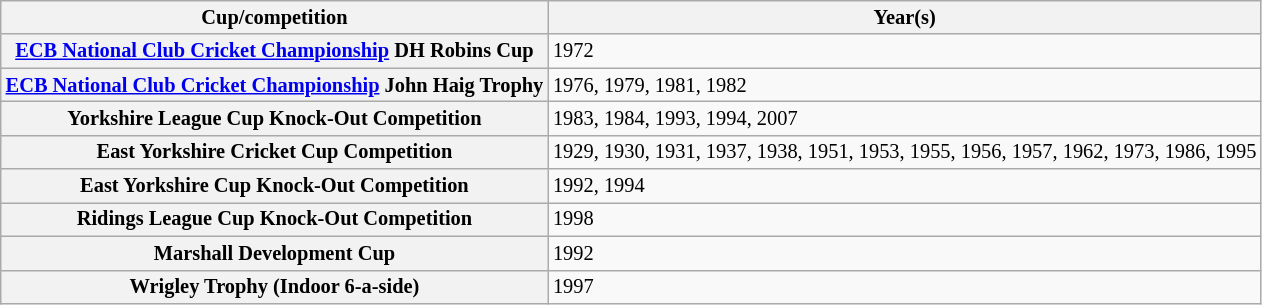<table class="wikitable" style="font-size:85%">
<tr>
<th scope="col">Cup/competition</th>
<th scope="col">Year(s)</th>
</tr>
<tr>
<th scope="row"><a href='#'>ECB National Club Cricket Championship</a> DH Robins Cup</th>
<td>1972</td>
</tr>
<tr>
<th scope="row"><a href='#'>ECB National Club Cricket Championship</a> John Haig Trophy</th>
<td>1976, 1979, 1981, 1982</td>
</tr>
<tr>
<th scope="row">Yorkshire League Cup Knock-Out Competition</th>
<td>1983, 1984, 1993, 1994, 2007</td>
</tr>
<tr>
<th scope="row">East Yorkshire Cricket Cup Competition</th>
<td>1929, 1930, 1931, 1937, 1938, 1951, 1953, 1955, 1956, 1957, 1962, 1973, 1986, 1995</td>
</tr>
<tr>
<th scope="row">East Yorkshire Cup Knock-Out Competition</th>
<td>1992, 1994</td>
</tr>
<tr>
<th scope="row">Ridings League Cup Knock-Out Competition</th>
<td>1998</td>
</tr>
<tr>
<th scope="row">Marshall Development Cup</th>
<td>1992</td>
</tr>
<tr>
<th scope="row">Wrigley Trophy (Indoor 6-a-side)</th>
<td>1997</td>
</tr>
</table>
